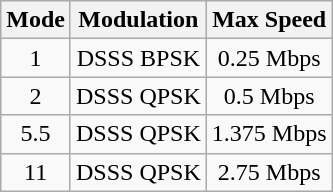<table class="wikitable" style="text-align:center ">
<tr>
<th>Mode</th>
<th>Modulation</th>
<th>Max Speed</th>
</tr>
<tr>
<td>1</td>
<td>DSSS BPSK</td>
<td>0.25 Mbps</td>
</tr>
<tr>
<td>2</td>
<td>DSSS QPSK</td>
<td>0.5 Mbps</td>
</tr>
<tr>
<td>5.5</td>
<td>DSSS QPSK</td>
<td>1.375 Mbps</td>
</tr>
<tr>
<td>11</td>
<td>DSSS QPSK</td>
<td>2.75 Mbps</td>
</tr>
</table>
